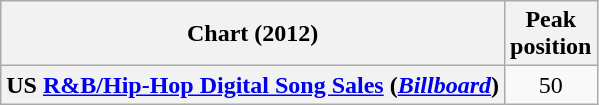<table class="wikitable plainrowheaders" style="text-align:center">
<tr>
<th scope="col">Chart (2012)</th>
<th scope="col">Peak<br>position</th>
</tr>
<tr>
<th scope="row">US <a href='#'>R&B/Hip-Hop Digital Song Sales</a> (<em><a href='#'>Billboard</a></em>)</th>
<td>50</td>
</tr>
</table>
